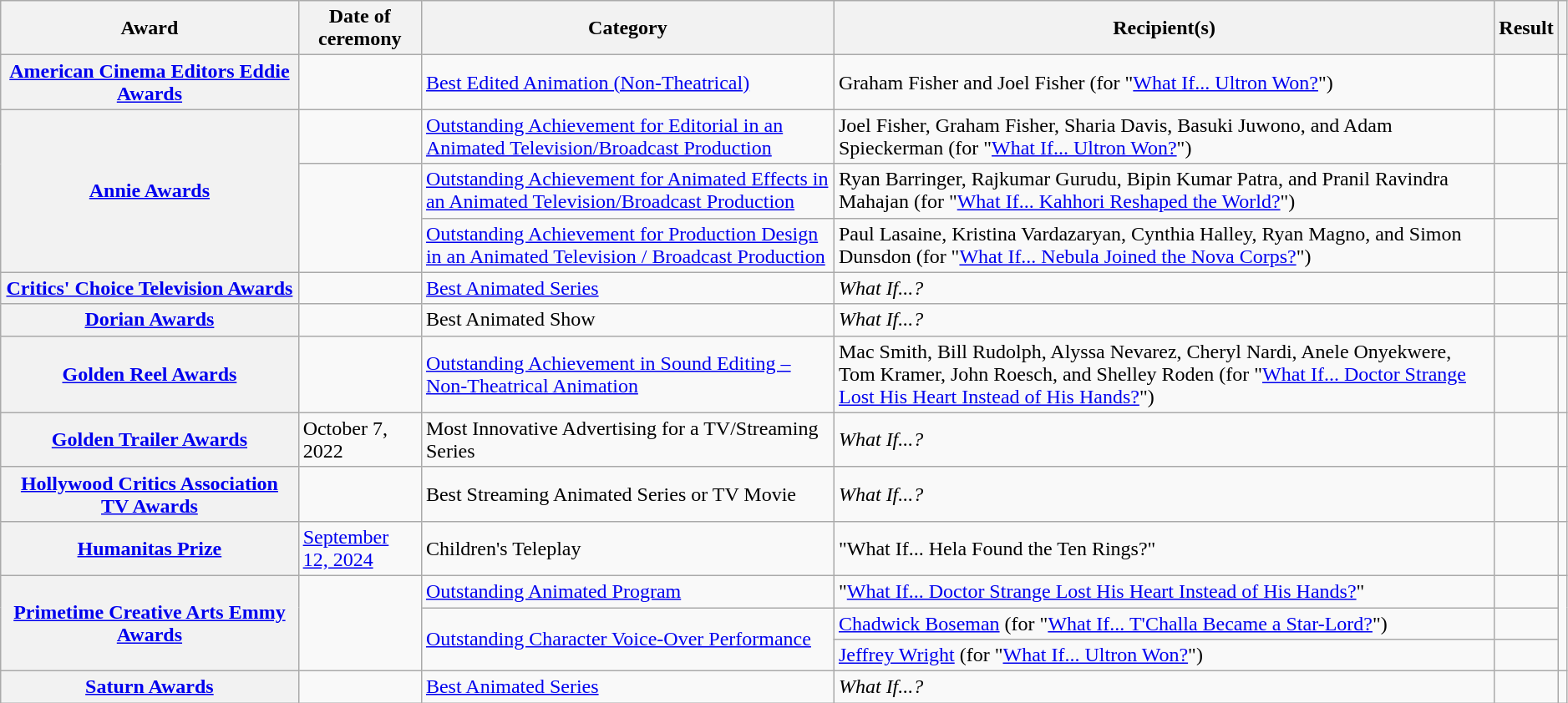<table class="wikitable sortable plainrowheaders" style="width: 99%;">
<tr>
<th scope="col" style="width: 19%;">Award</th>
<th scope="col">Date of ceremony</th>
<th scope="col">Category</th>
<th scope="col">Recipient(s)</th>
<th scope="col">Result</th>
<th scope="col" class="unsortable"></th>
</tr>
<tr>
<th scope="row" style="text-align:center;"><a href='#'>American Cinema Editors Eddie Awards</a></th>
<td><a href='#'></a></td>
<td><a href='#'>Best Edited Animation (Non-Theatrical)</a></td>
<td>Graham Fisher and Joel Fisher (for "<a href='#'>What If... Ultron Won?</a>")</td>
<td></td>
<td style="text-align: center;"></td>
</tr>
<tr>
<th rowspan="3" scope="row" style="text-align:center;"><a href='#'>Annie Awards</a></th>
<td><a href='#'></a></td>
<td><a href='#'>Outstanding Achievement for Editorial in an Animated Television/Broadcast Production</a></td>
<td>Joel Fisher, Graham Fisher, Sharia Davis, Basuki Juwono, and Adam Spieckerman (for "<a href='#'>What If... Ultron Won?</a>")</td>
<td></td>
<td style="text-align: center;"></td>
</tr>
<tr>
<td rowspan="2"><a href='#'></a></td>
<td><a href='#'>Outstanding Achievement for Animated Effects in an Animated Television/Broadcast Production</a></td>
<td>Ryan Barringer, Rajkumar Gurudu, Bipin Kumar Patra, and Pranil Ravindra Mahajan (for "<a href='#'>What If... Kahhori Reshaped the World?</a>")</td>
<td></td>
<td rowspan="2" style="text-align: center;"></td>
</tr>
<tr>
<td><a href='#'>Outstanding Achievement for Production Design in an Animated Television / Broadcast Production</a></td>
<td>Paul Lasaine, Kristina Vardazaryan, Cynthia Halley, Ryan Magno, and Simon Dunsdon (for "<a href='#'>What If... Nebula Joined the Nova Corps?</a>")</td>
<td></td>
</tr>
<tr>
<th scope="row" style="text-align:center;"><a href='#'>Critics' Choice Television Awards</a></th>
<td><a href='#'></a></td>
<td><a href='#'>Best Animated Series</a></td>
<td><em>What If...?</em></td>
<td></td>
<td style="text-align: center;"></td>
</tr>
<tr>
<th scope="row" style="text-align:center;"><a href='#'>Dorian Awards</a></th>
<td></td>
<td>Best Animated Show</td>
<td><em>What If...?</em></td>
<td></td>
<td style="text-align: center;"></td>
</tr>
<tr>
<th scope="row" style="text-align:center;"><a href='#'>Golden Reel Awards</a></th>
<td><a href='#'></a></td>
<td><a href='#'>Outstanding Achievement in Sound Editing – Non-Theatrical Animation</a></td>
<td>Mac Smith, Bill Rudolph, Alyssa Nevarez, Cheryl Nardi, Anele Onyekwere, Tom Kramer, John Roesch, and Shelley Roden (for "<a href='#'>What If... Doctor Strange Lost His Heart Instead of His Hands?</a>")</td>
<td></td>
<td style="text-align: center;"></td>
</tr>
<tr>
<th scope="row" style="text-align:center;"><a href='#'>Golden Trailer Awards</a></th>
<td>October 7, 2022</td>
<td>Most Innovative Advertising for a TV/Streaming Series</td>
<td><em>What If...?</em></td>
<td></td>
<td style="text-align: center;"><br></td>
</tr>
<tr>
<th scope="row" style="text-align:center;"><a href='#'>Hollywood Critics Association TV Awards</a></th>
<td><a href='#'></a></td>
<td>Best Streaming Animated Series or TV Movie</td>
<td><em>What If...?</em></td>
<td></td>
<td style="text-align: center;"></td>
</tr>
<tr>
<th scope="row" style="text-align:center;"><a href='#'>Humanitas Prize</a></th>
<td><a href='#'>September 12, 2024</a></td>
<td>Children's Teleplay</td>
<td>"What If... Hela Found the Ten Rings?"</td>
<td></td>
<td style="text-align: center;"></td>
</tr>
<tr>
<th rowspan="3" scope="row" style="text-align:center;"><a href='#'>Primetime Creative Arts Emmy Awards</a></th>
<td rowspan="3"><a href='#'></a></td>
<td><a href='#'>Outstanding Animated Program</a></td>
<td>"<a href='#'>What If... Doctor Strange Lost His Heart Instead of His Hands?</a>"</td>
<td></td>
<td rowspan="3" style="text-align: center;"></td>
</tr>
<tr>
<td rowspan="2"><a href='#'>Outstanding Character Voice-Over Performance</a></td>
<td><a href='#'>Chadwick Boseman</a> (for "<a href='#'>What If... T'Challa Became a Star-Lord?</a>")</td>
<td></td>
</tr>
<tr>
<td><a href='#'>Jeffrey Wright</a> (for "<a href='#'>What If... Ultron Won?</a>")</td>
<td></td>
</tr>
<tr>
<th scope="row" style="text-align:center;"><a href='#'>Saturn Awards</a></th>
<td><a href='#'></a></td>
<td><a href='#'>Best Animated Series</a></td>
<td><em>What If...?</em></td>
<td></td>
<td style="text-align: center;"></td>
</tr>
</table>
